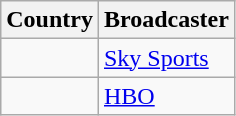<table class="wikitable">
<tr>
<th align=center>Country</th>
<th align=center>Broadcaster</th>
</tr>
<tr>
<td></td>
<td><a href='#'>Sky Sports</a></td>
</tr>
<tr>
<td></td>
<td><a href='#'>HBO</a></td>
</tr>
</table>
